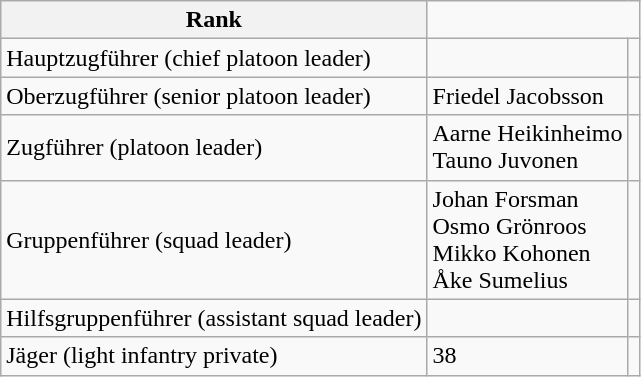<table class="wikitable">
<tr>
<th>Rank</th>
</tr>
<tr>
<td>Hauptzugführer (chief platoon leader)</td>
<td></td>
<td></td>
</tr>
<tr>
<td>Oberzugführer (senior platoon leader)</td>
<td>Friedel Jacobsson</td>
<td></td>
</tr>
<tr>
<td>Zugführer (platoon leader)</td>
<td>Aarne Heikinheimo<br>Tauno Juvonen<br></td>
<td></td>
</tr>
<tr>
<td>Gruppenführer (squad leader)</td>
<td>Johan Forsman<br>Osmo Grönroos<br>Mikko Kohonen<br>Åke Sumelius</td>
<td></td>
</tr>
<tr>
<td>Hilfsgruppenführer (assistant squad leader)</td>
<td></td>
<td></td>
</tr>
<tr>
<td>Jäger (light infantry private)</td>
<td>38</td>
<td></td>
</tr>
</table>
